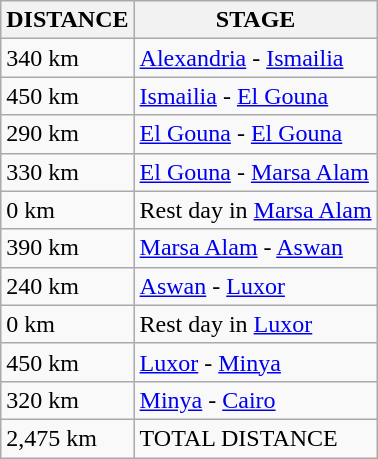<table class="wikitable">
<tr>
<th>DISTANCE</th>
<th>STAGE</th>
</tr>
<tr>
<td>340 km</td>
<td><a href='#'>Alexandria</a> - <a href='#'>Ismailia</a></td>
</tr>
<tr>
<td>450 km</td>
<td><a href='#'>Ismailia</a> - <a href='#'>El Gouna</a></td>
</tr>
<tr>
<td>290 km</td>
<td><a href='#'>El Gouna</a> - <a href='#'>El Gouna</a></td>
</tr>
<tr>
<td>330 km</td>
<td><a href='#'>El Gouna</a> - <a href='#'>Marsa Alam</a></td>
</tr>
<tr>
<td>0 km</td>
<td>Rest day in <a href='#'>Marsa Alam</a></td>
</tr>
<tr>
<td>390 km</td>
<td><a href='#'>Marsa Alam</a> - <a href='#'>Aswan</a></td>
</tr>
<tr>
<td>240 km</td>
<td><a href='#'>Aswan</a> - <a href='#'>Luxor</a></td>
</tr>
<tr>
<td>0 km</td>
<td>Rest day in <a href='#'>Luxor</a></td>
</tr>
<tr>
<td>450 km</td>
<td><a href='#'>Luxor</a> - <a href='#'>Minya</a></td>
</tr>
<tr>
<td>320 km</td>
<td><a href='#'>Minya</a> - <a href='#'>Cairo</a></td>
</tr>
<tr>
<td>2,475 km</td>
<td>TOTAL DISTANCE</td>
</tr>
</table>
